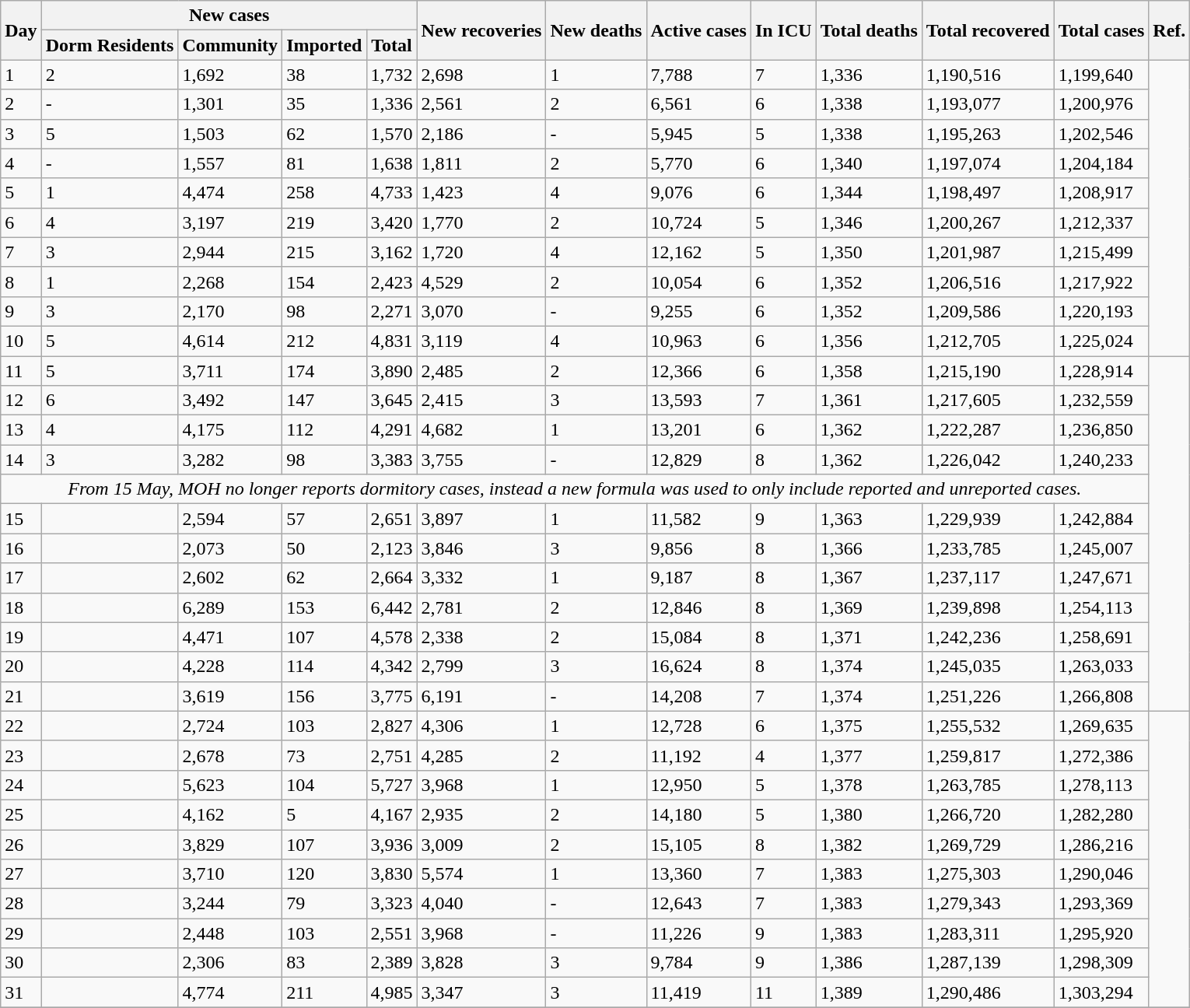<table class="wikitable">
<tr>
<th rowspan="2">Day</th>
<th colspan="4">New cases</th>
<th rowspan="2">New recoveries</th>
<th rowspan="2">New deaths</th>
<th rowspan="2">Active cases</th>
<th rowspan="2">In ICU</th>
<th rowspan="2">Total deaths</th>
<th rowspan="2">Total recovered</th>
<th rowspan="2">Total cases</th>
<th rowspan="2">Ref.</th>
</tr>
<tr>
<th>Dorm Residents</th>
<th>Community</th>
<th>Imported</th>
<th>Total</th>
</tr>
<tr>
<td>1</td>
<td>2</td>
<td>1,692</td>
<td>38</td>
<td>1,732</td>
<td>2,698</td>
<td>1</td>
<td>7,788</td>
<td>7</td>
<td>1,336</td>
<td>1,190,516</td>
<td>1,199,640</td>
<td rowspan="10"></td>
</tr>
<tr>
<td>2</td>
<td>-</td>
<td>1,301</td>
<td>35</td>
<td>1,336</td>
<td>2,561</td>
<td>2</td>
<td>6,561</td>
<td>6</td>
<td>1,338</td>
<td>1,193,077</td>
<td>1,200,976</td>
</tr>
<tr>
<td>3</td>
<td>5</td>
<td>1,503</td>
<td>62</td>
<td>1,570</td>
<td>2,186</td>
<td>-</td>
<td>5,945</td>
<td>5</td>
<td>1,338</td>
<td>1,195,263</td>
<td>1,202,546</td>
</tr>
<tr>
<td>4</td>
<td>-</td>
<td>1,557</td>
<td>81</td>
<td>1,638</td>
<td>1,811</td>
<td>2</td>
<td>5,770</td>
<td>6</td>
<td>1,340</td>
<td>1,197,074</td>
<td>1,204,184</td>
</tr>
<tr>
<td>5</td>
<td>1</td>
<td>4,474</td>
<td>258</td>
<td>4,733</td>
<td>1,423</td>
<td>4</td>
<td>9,076</td>
<td>6</td>
<td>1,344</td>
<td>1,198,497</td>
<td>1,208,917</td>
</tr>
<tr>
<td>6</td>
<td>4</td>
<td>3,197</td>
<td>219</td>
<td>3,420</td>
<td>1,770</td>
<td>2</td>
<td>10,724</td>
<td>5</td>
<td>1,346</td>
<td>1,200,267</td>
<td>1,212,337</td>
</tr>
<tr>
<td>7</td>
<td>3</td>
<td>2,944</td>
<td>215</td>
<td>3,162</td>
<td>1,720</td>
<td>4</td>
<td>12,162</td>
<td>5</td>
<td>1,350</td>
<td>1,201,987</td>
<td>1,215,499</td>
</tr>
<tr>
<td>8</td>
<td>1</td>
<td>2,268</td>
<td>154</td>
<td>2,423</td>
<td>4,529</td>
<td>2</td>
<td>10,054</td>
<td>6</td>
<td>1,352</td>
<td>1,206,516</td>
<td>1,217,922</td>
</tr>
<tr>
<td>9</td>
<td>3</td>
<td>2,170</td>
<td>98</td>
<td>2,271</td>
<td>3,070</td>
<td>-</td>
<td>9,255</td>
<td>6</td>
<td>1,352</td>
<td>1,209,586</td>
<td>1,220,193</td>
</tr>
<tr>
<td>10</td>
<td>5</td>
<td>4,614</td>
<td>212</td>
<td>4,831</td>
<td>3,119</td>
<td>4</td>
<td>10,963</td>
<td>6</td>
<td>1,356</td>
<td>1,212,705</td>
<td>1,225,024</td>
</tr>
<tr>
<td>11</td>
<td>5</td>
<td>3,711</td>
<td>174</td>
<td>3,890</td>
<td>2,485</td>
<td>2</td>
<td>12,366</td>
<td>6</td>
<td>1,358</td>
<td>1,215,190</td>
<td>1,228,914</td>
<td rowspan="12"></td>
</tr>
<tr>
<td>12</td>
<td>6</td>
<td>3,492</td>
<td>147</td>
<td>3,645</td>
<td>2,415</td>
<td>3</td>
<td>13,593</td>
<td>7</td>
<td>1,361</td>
<td>1,217,605</td>
<td>1,232,559</td>
</tr>
<tr>
<td>13</td>
<td>4</td>
<td>4,175</td>
<td>112</td>
<td>4,291</td>
<td>4,682</td>
<td>1</td>
<td>13,201</td>
<td>6</td>
<td>1,362</td>
<td>1,222,287</td>
<td>1,236,850</td>
</tr>
<tr>
<td>14</td>
<td>3</td>
<td>3,282</td>
<td>98</td>
<td>3,383</td>
<td>3,755</td>
<td>-</td>
<td>12,829</td>
<td>8</td>
<td>1,362</td>
<td>1,226,042</td>
<td>1,240,233</td>
</tr>
<tr>
<td colspan="12" align="center"><em>From 15 May, MOH no longer reports dormitory cases, instead a new formula was used to only include reported and unreported cases.</em></td>
</tr>
<tr>
<td>15</td>
<td></td>
<td>2,594</td>
<td>57</td>
<td>2,651</td>
<td>3,897</td>
<td>1</td>
<td>11,582</td>
<td>9</td>
<td>1,363</td>
<td>1,229,939</td>
<td>1,242,884</td>
</tr>
<tr>
<td>16</td>
<td></td>
<td>2,073</td>
<td>50</td>
<td>2,123</td>
<td>3,846</td>
<td>3</td>
<td>9,856</td>
<td>8</td>
<td>1,366</td>
<td>1,233,785</td>
<td>1,245,007</td>
</tr>
<tr>
<td>17</td>
<td></td>
<td>2,602</td>
<td>62</td>
<td>2,664</td>
<td>3,332</td>
<td>1</td>
<td>9,187</td>
<td>8</td>
<td>1,367</td>
<td>1,237,117</td>
<td>1,247,671</td>
</tr>
<tr>
<td>18</td>
<td></td>
<td>6,289</td>
<td>153</td>
<td>6,442</td>
<td>2,781</td>
<td>2</td>
<td>12,846</td>
<td>8</td>
<td>1,369</td>
<td>1,239,898</td>
<td>1,254,113</td>
</tr>
<tr>
<td>19</td>
<td></td>
<td>4,471</td>
<td>107</td>
<td>4,578</td>
<td>2,338</td>
<td>2</td>
<td>15,084</td>
<td>8</td>
<td>1,371</td>
<td>1,242,236</td>
<td>1,258,691</td>
</tr>
<tr>
<td>20</td>
<td></td>
<td>4,228</td>
<td>114</td>
<td>4,342</td>
<td>2,799</td>
<td>3</td>
<td>16,624</td>
<td>8</td>
<td>1,374</td>
<td>1,245,035</td>
<td>1,263,033</td>
</tr>
<tr>
<td>21</td>
<td></td>
<td>3,619</td>
<td>156</td>
<td>3,775</td>
<td>6,191</td>
<td>-</td>
<td>14,208</td>
<td>7</td>
<td>1,374</td>
<td>1,251,226</td>
<td>1,266,808</td>
</tr>
<tr>
<td>22</td>
<td></td>
<td>2,724</td>
<td>103</td>
<td>2,827</td>
<td>4,306</td>
<td>1</td>
<td>12,728</td>
<td>6</td>
<td>1,375</td>
<td>1,255,532</td>
<td>1,269,635</td>
<td rowspan="10"></td>
</tr>
<tr>
<td>23</td>
<td></td>
<td>2,678</td>
<td>73</td>
<td>2,751</td>
<td>4,285</td>
<td>2</td>
<td>11,192</td>
<td>4</td>
<td>1,377</td>
<td>1,259,817</td>
<td>1,272,386</td>
</tr>
<tr>
<td>24</td>
<td></td>
<td>5,623</td>
<td>104</td>
<td>5,727</td>
<td>3,968</td>
<td>1</td>
<td>12,950</td>
<td>5</td>
<td>1,378</td>
<td>1,263,785</td>
<td>1,278,113</td>
</tr>
<tr>
<td>25</td>
<td></td>
<td>4,162</td>
<td>5</td>
<td>4,167</td>
<td>2,935</td>
<td>2</td>
<td>14,180</td>
<td>5</td>
<td>1,380</td>
<td>1,266,720</td>
<td>1,282,280</td>
</tr>
<tr>
<td>26</td>
<td></td>
<td>3,829</td>
<td>107</td>
<td>3,936</td>
<td>3,009</td>
<td>2</td>
<td>15,105</td>
<td>8</td>
<td>1,382</td>
<td>1,269,729</td>
<td>1,286,216</td>
</tr>
<tr>
<td>27</td>
<td></td>
<td>3,710</td>
<td>120</td>
<td>3,830</td>
<td>5,574</td>
<td>1</td>
<td>13,360</td>
<td>7</td>
<td>1,383</td>
<td>1,275,303</td>
<td>1,290,046</td>
</tr>
<tr>
<td>28</td>
<td></td>
<td>3,244</td>
<td>79</td>
<td>3,323</td>
<td>4,040</td>
<td>-</td>
<td>12,643</td>
<td>7</td>
<td>1,383</td>
<td>1,279,343</td>
<td>1,293,369</td>
</tr>
<tr>
<td>29</td>
<td></td>
<td>2,448</td>
<td>103</td>
<td>2,551</td>
<td>3,968</td>
<td>-</td>
<td>11,226</td>
<td>9</td>
<td>1,383</td>
<td>1,283,311</td>
<td>1,295,920</td>
</tr>
<tr>
<td>30</td>
<td></td>
<td>2,306</td>
<td>83</td>
<td>2,389</td>
<td>3,828</td>
<td>3</td>
<td>9,784</td>
<td>9</td>
<td>1,386</td>
<td>1,287,139</td>
<td>1,298,309</td>
</tr>
<tr>
<td>31</td>
<td></td>
<td>4,774</td>
<td>211</td>
<td>4,985</td>
<td>3,347</td>
<td>3</td>
<td>11,419</td>
<td>11</td>
<td>1,389</td>
<td>1,290,486</td>
<td>1,303,294</td>
</tr>
<tr>
</tr>
</table>
